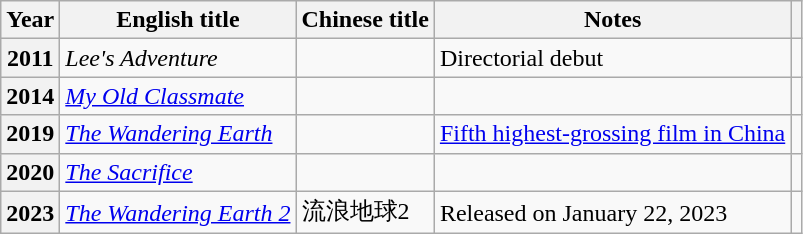<table class="wikitable plainrowheaders sortable" style="margin-right: 0;">
<tr>
<th scope="col">Year</th>
<th scope="col">English title</th>
<th scope="col">Chinese title</th>
<th scope="col" class="unsortable">Notes</th>
<th scope="col" class="unsortable"></th>
</tr>
<tr>
<th scope="row">2011</th>
<td><em>Lee's Adventure</em></td>
<td></td>
<td>Directorial debut</td>
<td style="text-align: center;"></td>
</tr>
<tr>
<th scope="row">2014</th>
<td><em><a href='#'>My Old Classmate</a></em></td>
<td></td>
<td></td>
<td style="text-align: center;"></td>
</tr>
<tr>
<th scope="row">2019</th>
<td><em><a href='#'>The Wandering Earth</a></em></td>
<td></td>
<td><a href='#'>Fifth highest-grossing film in China</a></td>
<td style="text-align: center;"></td>
</tr>
<tr>
<th scope="row">2020</th>
<td><em><a href='#'>The Sacrifice</a></em></td>
<td></td>
<td></td>
<td style="text-align: center;"></td>
</tr>
<tr>
<th scope="row">2023</th>
<td><em><a href='#'>The Wandering Earth 2</a></em></td>
<td>流浪地球2</td>
<td>Released on January 22, 2023</td>
<td style="text-align: center;"></td>
</tr>
</table>
